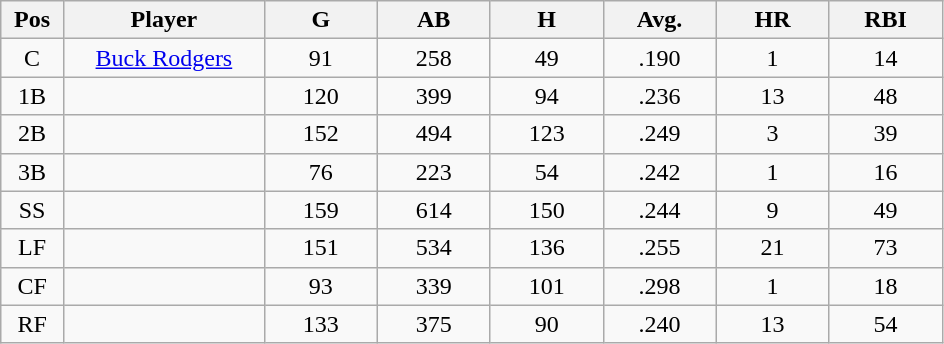<table class="wikitable sortable">
<tr>
<th bgcolor="#DDDDFF" width="5%">Pos</th>
<th bgcolor="#DDDDFF" width="16%">Player</th>
<th bgcolor="#DDDDFF" width="9%">G</th>
<th bgcolor="#DDDDFF" width="9%">AB</th>
<th bgcolor="#DDDDFF" width="9%">H</th>
<th bgcolor="#DDDDFF" width="9%">Avg.</th>
<th bgcolor="#DDDDFF" width="9%">HR</th>
<th bgcolor="#DDDDFF" width="9%">RBI</th>
</tr>
<tr align="center">
<td>C</td>
<td><a href='#'>Buck Rodgers</a></td>
<td>91</td>
<td>258</td>
<td>49</td>
<td>.190</td>
<td>1</td>
<td>14</td>
</tr>
<tr align=center>
<td>1B</td>
<td></td>
<td>120</td>
<td>399</td>
<td>94</td>
<td>.236</td>
<td>13</td>
<td>48</td>
</tr>
<tr align="center">
<td>2B</td>
<td></td>
<td>152</td>
<td>494</td>
<td>123</td>
<td>.249</td>
<td>3</td>
<td>39</td>
</tr>
<tr align="center">
<td>3B</td>
<td></td>
<td>76</td>
<td>223</td>
<td>54</td>
<td>.242</td>
<td>1</td>
<td>16</td>
</tr>
<tr align="center">
<td>SS</td>
<td></td>
<td>159</td>
<td>614</td>
<td>150</td>
<td>.244</td>
<td>9</td>
<td>49</td>
</tr>
<tr align="center">
<td>LF</td>
<td></td>
<td>151</td>
<td>534</td>
<td>136</td>
<td>.255</td>
<td>21</td>
<td>73</td>
</tr>
<tr align="center">
<td>CF</td>
<td></td>
<td>93</td>
<td>339</td>
<td>101</td>
<td>.298</td>
<td>1</td>
<td>18</td>
</tr>
<tr align="center">
<td>RF</td>
<td></td>
<td>133</td>
<td>375</td>
<td>90</td>
<td>.240</td>
<td>13</td>
<td>54</td>
</tr>
</table>
